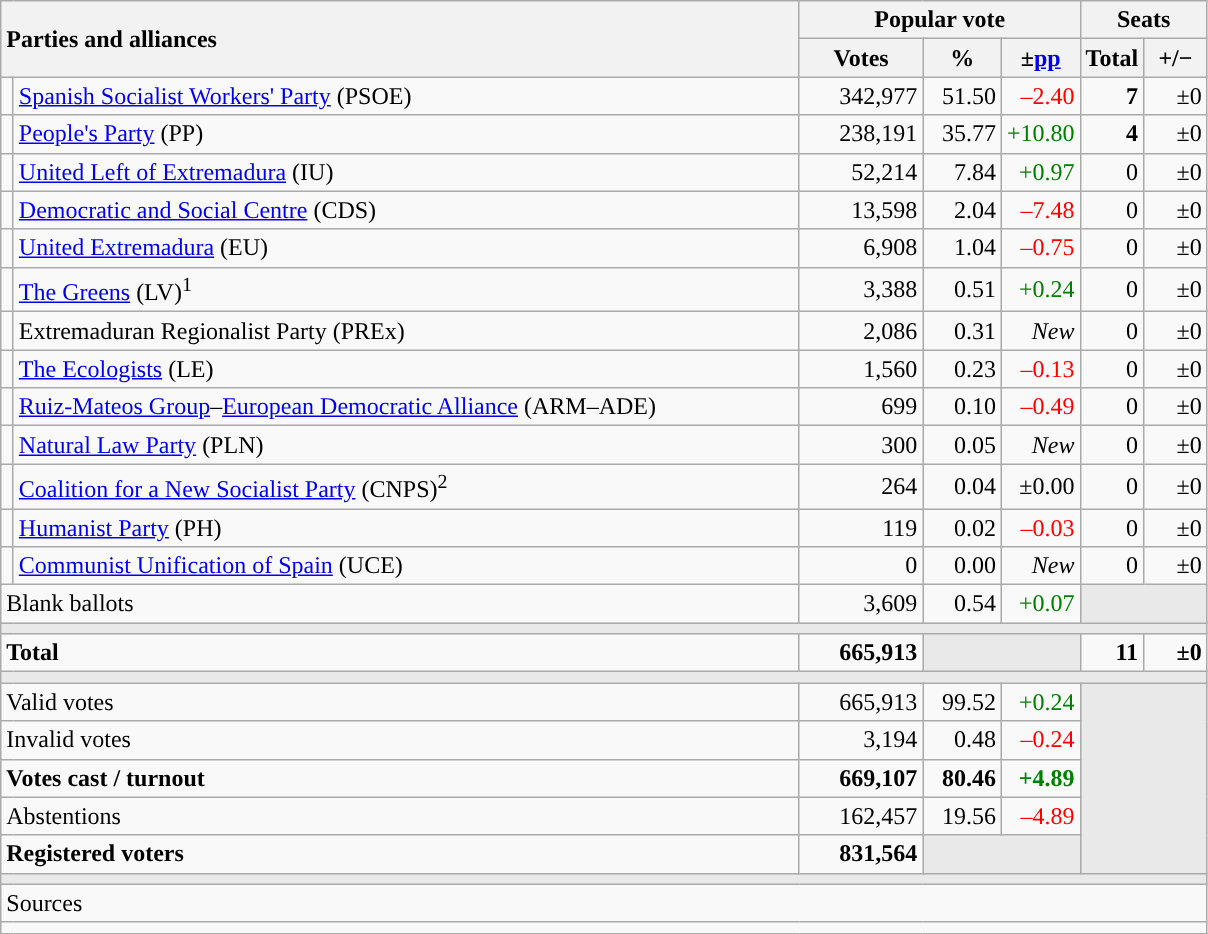<table class="wikitable" style="text-align:right;">
<tr>
<th style="text-align:left;" rowspan="2" colspan="2" width="525">Parties and alliances</th>
<th colspan="3">Popular vote</th>
<th colspan="2">Seats</th>
</tr>
<tr>
<th width="75">Votes</th>
<th width="45">%</th>
<th width="45">±<a href='#'>pp</a></th>
<th width="35">Total</th>
<th width="35">+/−</th>
</tr>
<tr>
<td width="1" style="color:inherit;background:"></td>
<td align="left"><a href='#'>Spanish Socialist Workers' Party</a> (PSOE)</td>
<td>342,977</td>
<td>51.50</td>
<td style="color:red;">–2.40</td>
<td><strong>7</strong></td>
<td>±0</td>
</tr>
<tr>
<td style="color:inherit;background:"></td>
<td align="left"><a href='#'>People's Party</a> (PP)</td>
<td>238,191</td>
<td>35.77</td>
<td style="color:green;">+10.80</td>
<td><strong>4</strong></td>
<td>±0</td>
</tr>
<tr>
<td style="color:inherit;background:"></td>
<td align="left"><a href='#'>United Left of Extremadura</a> (IU)</td>
<td>52,214</td>
<td>7.84</td>
<td style="color:green;">+0.97</td>
<td>0</td>
<td>±0</td>
</tr>
<tr>
<td style="color:inherit;background:"></td>
<td align="left"><a href='#'>Democratic and Social Centre</a> (CDS)</td>
<td>13,598</td>
<td>2.04</td>
<td style="color:red;">–7.48</td>
<td>0</td>
<td>±0</td>
</tr>
<tr>
<td style="color:inherit;background:"></td>
<td align="left"><a href='#'>United Extremadura</a> (EU)</td>
<td>6,908</td>
<td>1.04</td>
<td style="color:red;">–0.75</td>
<td>0</td>
<td>±0</td>
</tr>
<tr>
<td style="color:inherit;background:"></td>
<td align="left"><a href='#'>The Greens</a> (LV)<sup>1</sup></td>
<td>3,388</td>
<td>0.51</td>
<td style="color:green;">+0.24</td>
<td>0</td>
<td>±0</td>
</tr>
<tr>
<td style="color:inherit;background:"></td>
<td align="left">Extremaduran Regionalist Party (PREx)</td>
<td>2,086</td>
<td>0.31</td>
<td><em>New</em></td>
<td>0</td>
<td>±0</td>
</tr>
<tr>
<td style="color:inherit;background:"></td>
<td align="left"><a href='#'>The Ecologists</a> (LE)</td>
<td>1,560</td>
<td>0.23</td>
<td style="color:red;">–0.13</td>
<td>0</td>
<td>±0</td>
</tr>
<tr>
<td style="color:inherit;background:"></td>
<td align="left"><a href='#'>Ruiz-Mateos Group</a>–<a href='#'>European Democratic Alliance</a> (ARM–ADE)</td>
<td>699</td>
<td>0.10</td>
<td style="color:red;">–0.49</td>
<td>0</td>
<td>±0</td>
</tr>
<tr>
<td style="color:inherit;background:"></td>
<td align="left"><a href='#'>Natural Law Party</a> (PLN)</td>
<td>300</td>
<td>0.05</td>
<td><em>New</em></td>
<td>0</td>
<td>±0</td>
</tr>
<tr>
<td style="color:inherit;background:"></td>
<td align="left"><a href='#'>Coalition for a New Socialist Party</a> (CNPS)<sup>2</sup></td>
<td>264</td>
<td>0.04</td>
<td>±0.00</td>
<td>0</td>
<td>±0</td>
</tr>
<tr>
<td style="color:inherit;background:"></td>
<td align="left"><a href='#'>Humanist Party</a> (PH)</td>
<td>119</td>
<td>0.02</td>
<td style="color:red;">–0.03</td>
<td>0</td>
<td>±0</td>
</tr>
<tr>
<td style="color:inherit;background:"></td>
<td align="left"><a href='#'>Communist Unification of Spain</a> (UCE)</td>
<td>0</td>
<td>0.00</td>
<td><em>New</em></td>
<td>0</td>
<td>±0</td>
</tr>
<tr>
<td align="left" colspan="2">Blank ballots</td>
<td>3,609</td>
<td>0.54</td>
<td style="color:green;">+0.07</td>
<td bgcolor="#E9E9E9" colspan="2"></td>
</tr>
<tr>
<td colspan="7" bgcolor="#E9E9E9"></td>
</tr>
<tr style="font-weight:bold;">
<td align="left" colspan="2">Total</td>
<td>665,913</td>
<td bgcolor="#E9E9E9" colspan="2"></td>
<td>11</td>
<td>±0</td>
</tr>
<tr>
<td colspan="7" bgcolor="#E9E9E9"></td>
</tr>
<tr>
<td align="left" colspan="2">Valid votes</td>
<td>665,913</td>
<td>99.52</td>
<td style="color:green;">+0.24</td>
<td bgcolor="#E9E9E9" colspan="2" rowspan="5"></td>
</tr>
<tr>
<td align="left" colspan="2">Invalid votes</td>
<td>3,194</td>
<td>0.48</td>
<td style="color:red;">–0.24</td>
</tr>
<tr style="font-weight:bold;">
<td align="left" colspan="2">Votes cast / turnout</td>
<td>669,107</td>
<td>80.46</td>
<td style="color:green;">+4.89</td>
</tr>
<tr>
<td align="left" colspan="2">Abstentions</td>
<td>162,457</td>
<td>19.56</td>
<td style="color:red;">–4.89</td>
</tr>
<tr style="font-weight:bold;">
<td align="left" colspan="2">Registered voters</td>
<td>831,564</td>
<td bgcolor="#E9E9E9" colspan="2"></td>
</tr>
<tr>
<td colspan="7" bgcolor="#E9E9E9"></td>
</tr>
<tr>
<td align="left" colspan="7">Sources</td>
</tr>
<tr>
<td colspan="7" style="text-align:left; max-width:790px;"></td>
</tr>
</table>
